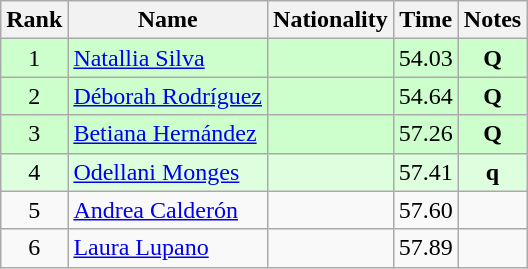<table class="wikitable sortable" style="text-align:center">
<tr>
<th>Rank</th>
<th>Name</th>
<th>Nationality</th>
<th>Time</th>
<th>Notes</th>
</tr>
<tr bgcolor=ccffcc>
<td align=center>1</td>
<td align=left><a href='#'>Natallia Silva</a></td>
<td align=left></td>
<td>54.03</td>
<td><strong>Q</strong></td>
</tr>
<tr bgcolor=ccffcc>
<td align=center>2</td>
<td align=left><a href='#'>Déborah Rodríguez</a></td>
<td align=left></td>
<td>54.64</td>
<td><strong>Q</strong></td>
</tr>
<tr bgcolor=ccffcc>
<td align=center>3</td>
<td align=left><a href='#'>Betiana Hernández</a></td>
<td align=left></td>
<td>57.26</td>
<td><strong>Q</strong></td>
</tr>
<tr bgcolor=ddffdd>
<td align=center>4</td>
<td align=left><a href='#'>Odellani Monges</a></td>
<td align=left></td>
<td>57.41</td>
<td><strong>q</strong></td>
</tr>
<tr>
<td align=center>5</td>
<td align=left><a href='#'>Andrea Calderón</a></td>
<td align=left></td>
<td>57.60</td>
<td></td>
</tr>
<tr>
<td align=center>6</td>
<td align=left><a href='#'>Laura Lupano</a></td>
<td align=left></td>
<td>57.89</td>
<td></td>
</tr>
</table>
